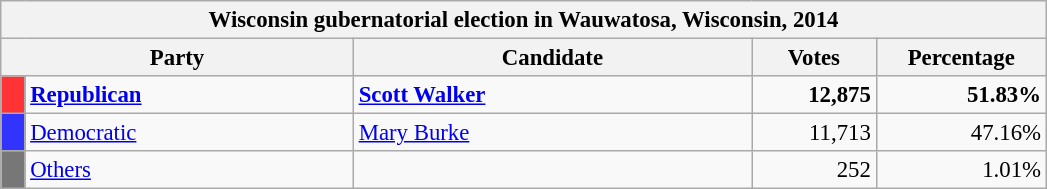<table class="wikitable" style="font-size:95%;">
<tr>
<th colspan="7">Wisconsin gubernatorial election in Wauwatosa, Wisconsin, 2014</th>
</tr>
<tr>
<th colspan="2" style="width: 15em">Party</th>
<th style="width: 17em">Candidate</th>
<th style="width: 5em">Votes</th>
<th style="width: 7em">Percentage</th>
</tr>
<tr>
<th style="background:#f33; width:3px;"></th>
<td style="width: 130px"><strong><a href='#'>Republican</a></strong></td>
<td><strong><a href='#'>Scott Walker</a></strong></td>
<td style="text-align:right;"><strong>12,875</strong></td>
<td style="text-align:right;"><strong>51.83%</strong></td>
</tr>
<tr>
<th style="background:#33f; width:3px;"></th>
<td style="width: 130px"><a href='#'>Democratic</a></td>
<td><a href='#'>Mary Burke</a></td>
<td style="text-align:right;">11,713</td>
<td style="text-align:right;">47.16%</td>
</tr>
<tr>
<th style="background:#777; width:3px;"></th>
<td style="width: 130px"><a href='#'>Others</a></td>
<td></td>
<td style="text-align:right;">252</td>
<td style="text-align:right;">1.01%</td>
</tr>
</table>
